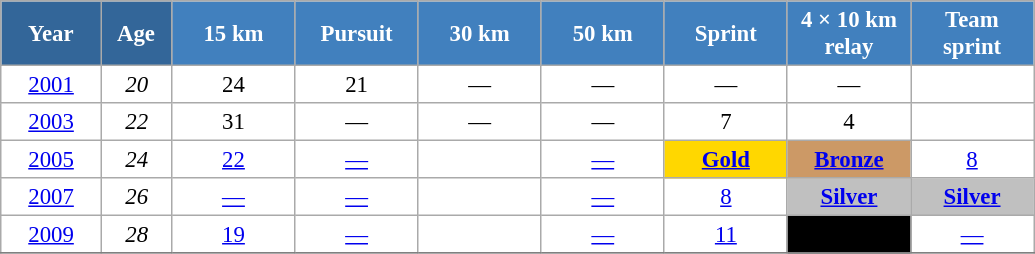<table class="wikitable" style="font-size:95%; text-align:center; border:grey solid 1px; border-collapse:collapse; background:#ffffff;">
<tr>
<th style="background-color:#369; color:white; width:60px;"> Year </th>
<th style="background-color:#369; color:white; width:40px;"> Age </th>
<th style="background-color:#4180be; color:white; width:75px;"> 15 km </th>
<th style="background-color:#4180be; color:white; width:75px;"> Pursuit </th>
<th style="background-color:#4180be; color:white; width:75px;"> 30 km </th>
<th style="background-color:#4180be; color:white; width:75px;"> 50 km </th>
<th style="background-color:#4180be; color:white; width:75px;"> Sprint </th>
<th style="background-color:#4180be; color:white; width:75px;"> 4 × 10 km <br> relay </th>
<th style="background-color:#4180be; color:white; width:75px;"> Team <br> sprint </th>
</tr>
<tr>
<td><a href='#'>2001</a></td>
<td><em>20</em></td>
<td>24</td>
<td>21</td>
<td>—</td>
<td>—</td>
<td>—</td>
<td>—</td>
<td></td>
</tr>
<tr>
<td><a href='#'>2003</a></td>
<td><em>22</em></td>
<td>31</td>
<td>—</td>
<td>—</td>
<td>—</td>
<td>7</td>
<td>4</td>
<td></td>
</tr>
<tr>
<td><a href='#'>2005</a></td>
<td><em>24</em></td>
<td><a href='#'>22</a></td>
<td><a href='#'>—</a></td>
<td></td>
<td><a href='#'>—</a></td>
<td bgcolor=gold><a href='#'><strong>Gold</strong></a></td>
<td bgcolor=cc9966><a href='#'><strong>Bronze</strong></a></td>
<td><a href='#'>8</a></td>
</tr>
<tr>
<td><a href='#'>2007</a></td>
<td><em>26</em></td>
<td><a href='#'>—</a></td>
<td><a href='#'>—</a></td>
<td></td>
<td><a href='#'>—</a></td>
<td><a href='#'>8</a></td>
<td bgcolor=silver><a href='#'><strong>Silver</strong></a></td>
<td bgcolor=silver><a href='#'><strong>Silver</strong></a></td>
</tr>
<tr>
<td><a href='#'>2009</a></td>
<td><em>28</em></td>
<td><a href='#'>19</a></td>
<td><a href='#'>—</a></td>
<td></td>
<td><a href='#'>—</a></td>
<td><a href='#'>11</a></td>
<td style="background:#000; color:#fff;"><a href='#'><span></span></a></td>
<td><a href='#'>—</a></td>
</tr>
<tr>
</tr>
</table>
